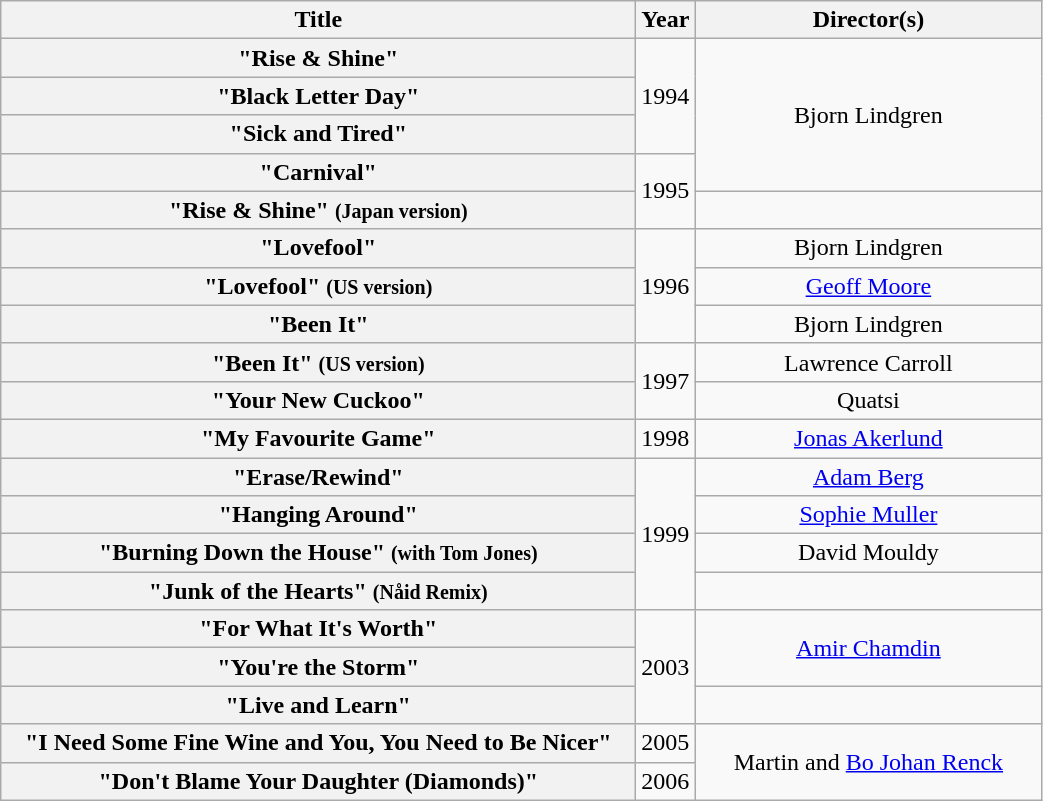<table class="wikitable plainrowheaders" style="text-align:center;" border="1">
<tr>
<th scope="col" style="width:26em;">Title</th>
<th scope="col">Year</th>
<th scope="col" style="width:14em;">Director(s)</th>
</tr>
<tr>
<th scope="row">"Rise & Shine"</th>
<td rowspan="3">1994</td>
<td rowspan="4">Bjorn Lindgren</td>
</tr>
<tr>
<th scope="row">"Black Letter Day"</th>
</tr>
<tr>
<th scope="row">"Sick and Tired"</th>
</tr>
<tr>
<th scope="row">"Carnival"</th>
<td rowspan="2">1995</td>
</tr>
<tr>
<th scope="row">"Rise & Shine" <small>(Japan version)</small></th>
<td></td>
</tr>
<tr>
<th scope="row">"Lovefool"</th>
<td rowspan="3">1996</td>
<td>Bjorn Lindgren</td>
</tr>
<tr>
<th scope="row">"Lovefool" <small>(US version)</small></th>
<td><a href='#'>Geoff Moore</a></td>
</tr>
<tr>
<th scope="row">"Been It"</th>
<td>Bjorn Lindgren</td>
</tr>
<tr>
<th scope="row">"Been It" <small>(US version)</small></th>
<td rowspan="2">1997</td>
<td>Lawrence Carroll</td>
</tr>
<tr>
<th scope="row">"Your New Cuckoo"</th>
<td>Quatsi</td>
</tr>
<tr>
<th scope="row">"My Favourite Game"</th>
<td>1998</td>
<td align="center"><a href='#'>Jonas Akerlund</a></td>
</tr>
<tr>
<th scope="row">"Erase/Rewind"</th>
<td rowspan="4">1999</td>
<td><a href='#'>Adam Berg</a></td>
</tr>
<tr>
<th scope="row">"Hanging Around"</th>
<td><a href='#'>Sophie Muller</a></td>
</tr>
<tr>
<th scope="row">"Burning Down the House" <small>(with Tom Jones)</small></th>
<td>David Mouldy</td>
</tr>
<tr>
<th scope="row">"Junk of the Hearts" <small>(Nåid Remix)</small></th>
<td></td>
</tr>
<tr>
<th scope="row">"For What It's Worth"</th>
<td rowspan="3">2003</td>
<td rowspan="2"><a href='#'>Amir Chamdin</a></td>
</tr>
<tr>
<th scope="row">"You're the Storm"</th>
</tr>
<tr>
<th scope="row">"Live and Learn"</th>
<td></td>
</tr>
<tr>
<th scope="row">"I Need Some Fine Wine and You, You Need to Be Nicer"</th>
<td>2005</td>
<td rowspan="2">Martin and <a href='#'>Bo Johan Renck</a></td>
</tr>
<tr>
<th scope="row">"Don't Blame Your Daughter (Diamonds)"</th>
<td>2006</td>
</tr>
</table>
